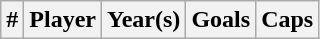<table class="wikitable sortable">
<tr>
<th width =>#</th>
<th width =>Player</th>
<th width =>Year(s)</th>
<th width =>Goals</th>
<th width =>Caps<br></th>
</tr>
</table>
